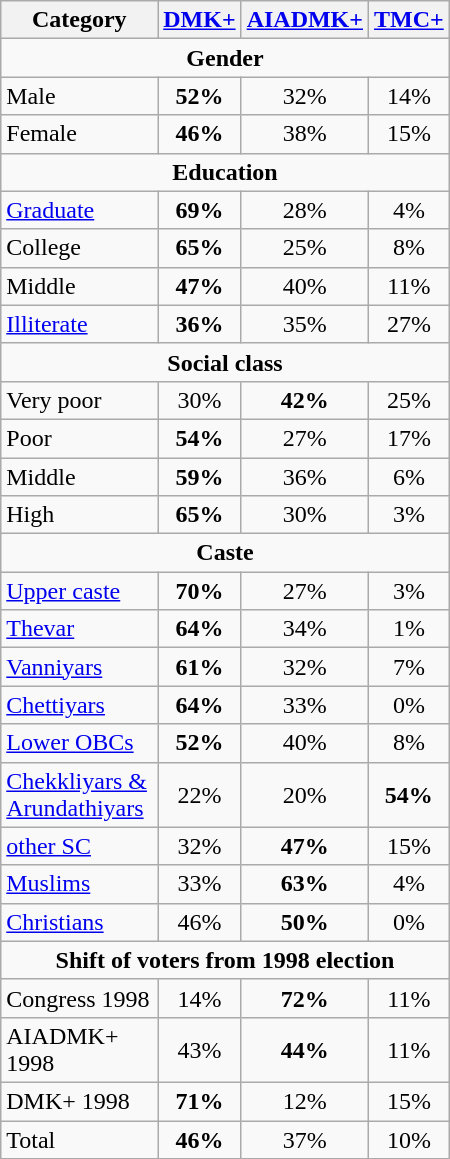<table class="wikitable" border="1" style = "float: left; width:300px">
<tr>
<th>Category</th>
<th><a href='#'>DMK+</a></th>
<th><a href='#'>AIADMK+</a></th>
<th><a href='#'>TMC+</a></th>
</tr>
<tr>
<td colspan = "4" align = "center"><strong>Gender</strong></td>
</tr>
<tr>
<td>Male</td>
<td align = "center"><strong>52%</strong></td>
<td align = "center">32%</td>
<td align = "center">14%</td>
</tr>
<tr>
<td>Female</td>
<td align = "center"><strong>46%</strong></td>
<td align = "center">38%</td>
<td align = "center">15%</td>
</tr>
<tr>
<td colspan = "4" align = "center"><strong>Education</strong></td>
</tr>
<tr>
<td><a href='#'>Graduate</a></td>
<td align = "center"><strong>69%</strong></td>
<td align = "center">28%</td>
<td align = "center">4%</td>
</tr>
<tr>
<td>College</td>
<td align = "center"><strong>65%</strong></td>
<td align = "center">25%</td>
<td align = "center">8%</td>
</tr>
<tr>
<td>Middle</td>
<td align = "center"><strong>47%</strong></td>
<td align = "center">40%</td>
<td align = "center">11%</td>
</tr>
<tr>
<td><a href='#'>Illiterate</a></td>
<td align = "center"><strong>36%</strong></td>
<td align = "center">35%</td>
<td align = "center">27%</td>
</tr>
<tr>
<td colspan = "4" align = "center"><strong>Social class</strong></td>
</tr>
<tr>
<td>Very poor</td>
<td align = "center">30%</td>
<td align = "center"><strong>42%</strong></td>
<td align = "center">25%</td>
</tr>
<tr>
<td>Poor</td>
<td align = "center"><strong>54%</strong></td>
<td align = "center">27%</td>
<td align = "center">17%</td>
</tr>
<tr>
<td>Middle</td>
<td align = "center"><strong>59%</strong></td>
<td align = "center">36%</td>
<td align = "center">6%</td>
</tr>
<tr>
<td>High</td>
<td align = "center"><strong>65%</strong></td>
<td align = "center">30%</td>
<td align = "center">3%</td>
</tr>
<tr>
<td colspan = "4" align = "center"><strong>Caste</strong></td>
</tr>
<tr>
<td><a href='#'>Upper caste</a></td>
<td align = "center"><strong>70%</strong></td>
<td align = "center">27%</td>
<td align = "center">3%</td>
</tr>
<tr>
<td><a href='#'>Thevar</a></td>
<td align = "center"><strong>64%</strong></td>
<td align = "center">34%</td>
<td align = "center">1%</td>
</tr>
<tr>
<td><a href='#'>Vanniyars</a></td>
<td align = "center"><strong>61%</strong></td>
<td align = "center">32%</td>
<td align = "center">7%</td>
</tr>
<tr>
<td><a href='#'>Chettiyars</a></td>
<td align = "center"><strong>64%</strong></td>
<td align = "center">33%</td>
<td align = "center">0%</td>
</tr>
<tr>
<td><a href='#'>Lower OBCs</a></td>
<td align = "center"><strong>52%</strong></td>
<td align = "center">40%</td>
<td align = "center">8%</td>
</tr>
<tr>
<td><a href='#'>Chekkliyars & Arundathiyars</a></td>
<td align = "center">22%</td>
<td align = "center">20%</td>
<td align = "center"><strong>54%</strong></td>
</tr>
<tr>
<td><a href='#'>other SC</a></td>
<td align = "center">32%</td>
<td align = "center"><strong>47%</strong></td>
<td align = "center">15%</td>
</tr>
<tr>
<td><a href='#'>Muslims</a></td>
<td align = "center">33%</td>
<td align = "center"><strong>63%</strong></td>
<td align = "center">4%</td>
</tr>
<tr>
<td><a href='#'>Christians</a></td>
<td align = "center">46%</td>
<td align = "center"><strong>50%</strong></td>
<td align = "center">0%</td>
</tr>
<tr>
<td colspan = "4" align = "center"><strong>Shift of voters from 1998 election</strong></td>
</tr>
<tr>
<td>Congress 1998</td>
<td align = "center">14%</td>
<td align = "center"><strong>72%</strong></td>
<td align = "center">11%</td>
</tr>
<tr>
<td>AIADMK+ 1998</td>
<td align = "center">43%</td>
<td align = "center"><strong>44%</strong></td>
<td align = "center">11%</td>
</tr>
<tr>
<td>DMK+ 1998</td>
<td align = "center"><strong>71%</strong></td>
<td align = "center">12%</td>
<td align = "center">15%</td>
</tr>
<tr>
<td>Total</td>
<td align = "center"><strong>46%</strong></td>
<td align = "center">37%</td>
<td align = "center">10%</td>
</tr>
<tr>
</tr>
</table>
